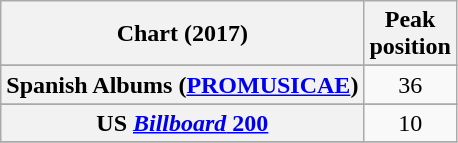<table class="wikitable sortable plainrowheaders" style="text-align:center">
<tr>
<th scope="col">Chart (2017)</th>
<th scope="col">Peak<br> position</th>
</tr>
<tr>
</tr>
<tr>
</tr>
<tr>
</tr>
<tr>
</tr>
<tr>
</tr>
<tr>
</tr>
<tr>
</tr>
<tr>
</tr>
<tr>
</tr>
<tr>
</tr>
<tr>
</tr>
<tr>
</tr>
<tr>
<th scope="row">Spanish Albums (<a href='#'>PROMUSICAE</a>)</th>
<td>36</td>
</tr>
<tr>
</tr>
<tr>
</tr>
<tr>
</tr>
<tr>
<th scope="row">US <a href='#'><em>Billboard</em> 200</a></th>
<td>10</td>
</tr>
<tr>
</tr>
</table>
